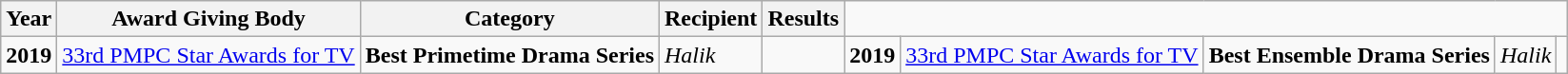<table class="wikitable">
<tr>
<th>Year</th>
<th>Award Giving Body</th>
<th>Category</th>
<th>Recipient</th>
<th>Results</th>
</tr>
<tr>
<td><strong>2019</strong></td>
<td><a href='#'>33rd PMPC Star Awards for TV</a></td>
<td><strong>Best Primetime Drama Series</strong></td>
<td><em>Halik</em></td>
<td></td>
<td><strong>2019</strong></td>
<td><a href='#'>33rd PMPC Star Awards for TV</a></td>
<td><strong>Best Ensemble Drama Series</strong></td>
<td><em>Halik</em></td>
<td></td>
</tr>
</table>
